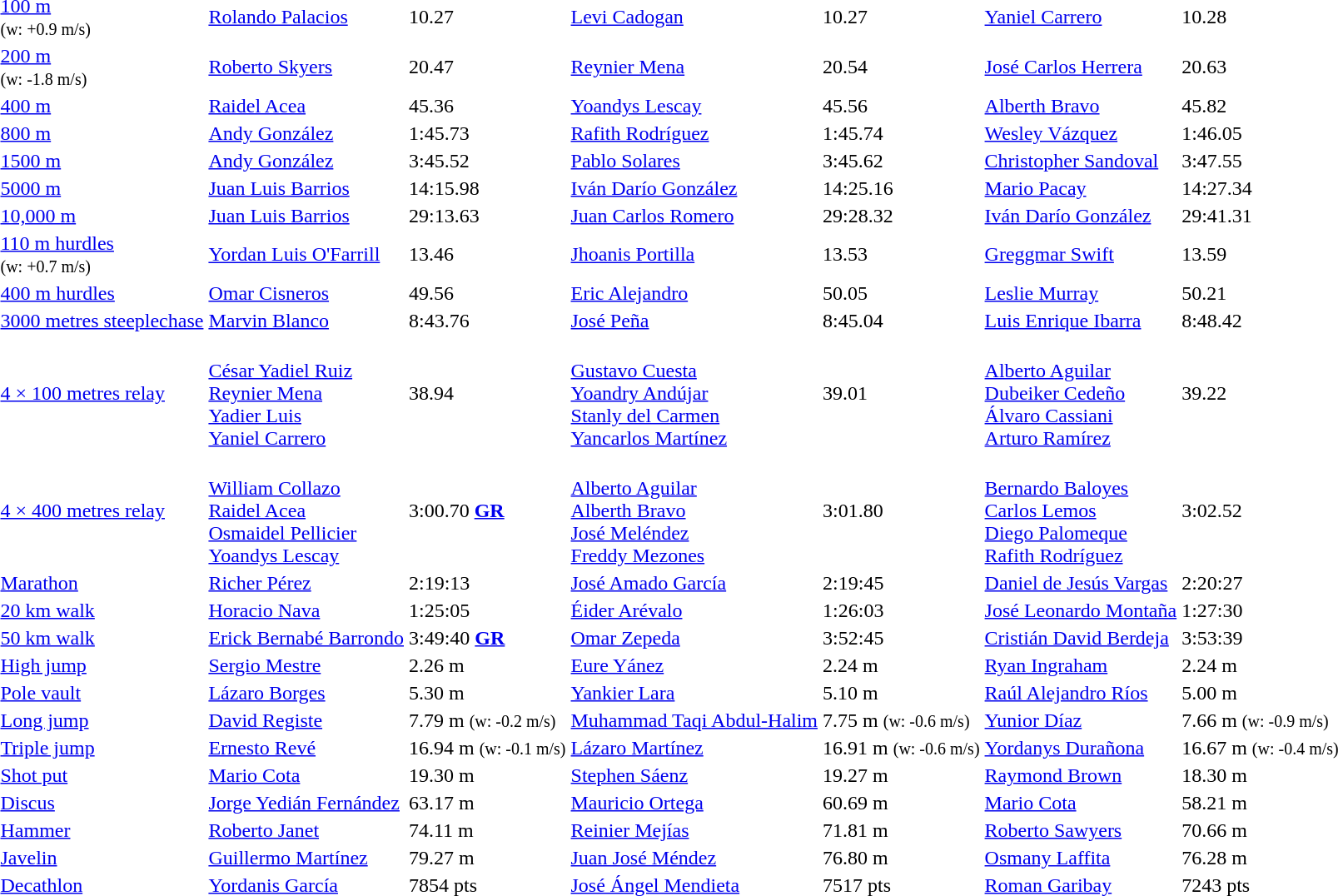<table>
<tr>
<td><a href='#'>100 m</a><br><small>(w: +0.9 m/s)</small></td>
<td><a href='#'>Rolando Palacios</a><br></td>
<td>10.27</td>
<td><a href='#'>Levi Cadogan</a><br></td>
<td>10.27</td>
<td><a href='#'>Yaniel Carrero</a><br></td>
<td>10.28</td>
</tr>
<tr>
<td><a href='#'>200 m</a><br><small>(w: -1.8 m/s)</small></td>
<td><a href='#'>Roberto Skyers</a><br></td>
<td>20.47</td>
<td><a href='#'>Reynier Mena</a><br></td>
<td>20.54</td>
<td><a href='#'>José Carlos Herrera</a><br></td>
<td>20.63</td>
</tr>
<tr>
<td><a href='#'>400 m</a></td>
<td><a href='#'>Raidel Acea</a><br></td>
<td>45.36</td>
<td><a href='#'>Yoandys Lescay</a><br></td>
<td>45.56</td>
<td><a href='#'>Alberth Bravo</a><br></td>
<td>45.82</td>
</tr>
<tr>
<td><a href='#'>800 m</a></td>
<td><a href='#'>Andy González</a><br></td>
<td>1:45.73</td>
<td><a href='#'>Rafith Rodríguez</a><br></td>
<td>1:45.74</td>
<td><a href='#'>Wesley Vázquez</a><br></td>
<td>1:46.05</td>
</tr>
<tr>
<td><a href='#'>1500 m</a></td>
<td><a href='#'>Andy González</a><br></td>
<td>3:45.52</td>
<td><a href='#'>Pablo Solares</a><br></td>
<td>3:45.62</td>
<td><a href='#'>Christopher Sandoval</a><br></td>
<td>3:47.55</td>
</tr>
<tr>
<td><a href='#'>5000 m</a></td>
<td><a href='#'>Juan Luis Barrios</a><br></td>
<td>14:15.98</td>
<td><a href='#'>Iván Darío González</a><br></td>
<td>14:25.16</td>
<td><a href='#'>Mario Pacay</a><br></td>
<td>14:27.34</td>
</tr>
<tr>
<td><a href='#'>10,000 m</a></td>
<td><a href='#'>Juan Luis Barrios</a><br></td>
<td>29:13.63</td>
<td><a href='#'>Juan Carlos Romero</a><br></td>
<td>29:28.32</td>
<td><a href='#'>Iván Darío González</a><br></td>
<td>29:41.31</td>
</tr>
<tr>
<td><a href='#'>110 m hurdles</a><br><small>(w: +0.7 m/s)</small></td>
<td><a href='#'>Yordan Luis O'Farrill</a><br></td>
<td>13.46</td>
<td><a href='#'>Jhoanis Portilla</a><br></td>
<td>13.53</td>
<td><a href='#'>Greggmar Swift</a><br></td>
<td>13.59</td>
</tr>
<tr>
<td><a href='#'>400 m hurdles</a></td>
<td><a href='#'>Omar Cisneros</a><br></td>
<td>49.56</td>
<td><a href='#'>Eric Alejandro</a><br></td>
<td>50.05</td>
<td><a href='#'>Leslie Murray</a><br></td>
<td>50.21</td>
</tr>
<tr>
<td><a href='#'>3000 metres steeplechase</a></td>
<td><a href='#'>Marvin Blanco</a><br></td>
<td>8:43.76</td>
<td><a href='#'>José Peña</a><br></td>
<td>8:45.04</td>
<td><a href='#'>Luis Enrique Ibarra</a><br></td>
<td>8:48.42</td>
</tr>
<tr>
<td><a href='#'>4 × 100 metres relay</a></td>
<td><br><a href='#'>César Yadiel Ruiz</a><br><a href='#'>Reynier Mena</a><br><a href='#'>Yadier Luis</a><br><a href='#'>Yaniel Carrero</a></td>
<td>38.94</td>
<td><br><a href='#'>Gustavo Cuesta</a><br><a href='#'>Yoandry Andújar</a><br><a href='#'>Stanly del Carmen</a><br><a href='#'>Yancarlos Martínez</a></td>
<td>39.01</td>
<td><br><a href='#'>Alberto Aguilar</a><br><a href='#'>Dubeiker Cedeño</a><br><a href='#'>Álvaro Cassiani</a><br><a href='#'>Arturo Ramírez</a></td>
<td>39.22</td>
</tr>
<tr>
<td><a href='#'>4 × 400 metres relay</a></td>
<td><br><a href='#'>William Collazo</a><br><a href='#'>Raidel Acea</a><br><a href='#'>Osmaidel Pellicier</a><br><a href='#'>Yoandys Lescay</a></td>
<td>3:00.70 <strong><a href='#'>GR</a></strong></td>
<td><br><a href='#'>Alberto Aguilar</a><br><a href='#'>Alberth Bravo</a><br><a href='#'>José Meléndez</a><br><a href='#'>Freddy Mezones</a></td>
<td>3:01.80</td>
<td><br><a href='#'>Bernardo Baloyes</a><br><a href='#'>Carlos Lemos</a><br><a href='#'>Diego Palomeque</a><br><a href='#'>Rafith Rodríguez</a></td>
<td>3:02.52</td>
</tr>
<tr>
<td><a href='#'>Marathon</a></td>
<td><a href='#'>Richer Pérez</a><br></td>
<td>2:19:13</td>
<td><a href='#'>José Amado García</a><br></td>
<td>2:19:45</td>
<td><a href='#'>Daniel de Jesús Vargas</a><br></td>
<td>2:20:27</td>
</tr>
<tr>
<td><a href='#'>20 km walk</a></td>
<td><a href='#'>Horacio Nava</a><br> </td>
<td>1:25:05</td>
<td><a href='#'>Éider Arévalo</a><br></td>
<td>1:26:03</td>
<td><a href='#'>José Leonardo Montaña</a><br></td>
<td>1:27:30</td>
</tr>
<tr>
<td><a href='#'>50 km walk</a></td>
<td><a href='#'>Erick Bernabé Barrondo</a><br></td>
<td>3:49:40 <strong><a href='#'>GR</a></strong></td>
<td><a href='#'>Omar Zepeda</a><br></td>
<td>3:52:45</td>
<td><a href='#'>Cristián David Berdeja</a><br></td>
<td>3:53:39</td>
</tr>
<tr>
<td><a href='#'>High jump</a></td>
<td><a href='#'>Sergio Mestre</a><br></td>
<td>2.26 m</td>
<td><a href='#'>Eure Yánez</a><br></td>
<td>2.24 m</td>
<td><a href='#'>Ryan Ingraham</a><br></td>
<td>2.24 m</td>
</tr>
<tr>
<td><a href='#'>Pole vault</a></td>
<td><a href='#'>Lázaro Borges</a><br></td>
<td>5.30 m</td>
<td><a href='#'>Yankier Lara</a><br></td>
<td>5.10 m</td>
<td><a href='#'>Raúl Alejandro Ríos</a><br></td>
<td>5.00 m</td>
</tr>
<tr>
<td><a href='#'>Long jump</a></td>
<td><a href='#'>David Registe</a><br></td>
<td>7.79 m <small>(w: -0.2 m/s)</small></td>
<td><a href='#'>Muhammad Taqi Abdul-Halim</a><br></td>
<td>7.75 m <small>(w: -0.6 m/s)</small></td>
<td><a href='#'>Yunior Díaz</a><br></td>
<td>7.66 m <small>(w: -0.9 m/s)</small></td>
</tr>
<tr>
<td><a href='#'>Triple jump</a></td>
<td><a href='#'>Ernesto Revé</a><br></td>
<td>16.94 m <small>(w: -0.1 m/s)</small></td>
<td><a href='#'>Lázaro Martínez</a><br></td>
<td>16.91 m <small>(w: -0.6 m/s)</small></td>
<td><a href='#'>Yordanys Durañona</a><br></td>
<td>16.67 m <small>(w: -0.4 m/s)</small></td>
</tr>
<tr>
<td><a href='#'>Shot put</a></td>
<td><a href='#'>Mario Cota</a><br></td>
<td>19.30 m</td>
<td><a href='#'>Stephen Sáenz</a><br></td>
<td>19.27 m</td>
<td><a href='#'>Raymond Brown</a><br></td>
<td>18.30 m</td>
</tr>
<tr>
<td><a href='#'>Discus</a></td>
<td><a href='#'>Jorge Yedián Fernández</a><br></td>
<td>63.17 m</td>
<td><a href='#'>Mauricio Ortega</a><br></td>
<td>60.69 m</td>
<td><a href='#'>Mario Cota</a><br></td>
<td>58.21 m</td>
</tr>
<tr>
<td><a href='#'>Hammer</a></td>
<td><a href='#'>Roberto Janet</a><br></td>
<td>74.11 m</td>
<td><a href='#'>Reinier Mejías</a><br></td>
<td>71.81 m</td>
<td><a href='#'>Roberto Sawyers</a><br></td>
<td>70.66 m</td>
</tr>
<tr>
<td><a href='#'>Javelin</a></td>
<td><a href='#'>Guillermo Martínez</a><br></td>
<td>79.27 m</td>
<td><a href='#'>Juan José Méndez</a><br></td>
<td>76.80 m</td>
<td><a href='#'>Osmany Laffita</a><br></td>
<td>76.28 m</td>
</tr>
<tr>
<td><a href='#'>Decathlon</a></td>
<td><a href='#'>Yordanis García</a><br></td>
<td>7854 pts</td>
<td><a href='#'>José Ángel Mendieta</a><br></td>
<td>7517 pts</td>
<td><a href='#'>Roman Garibay</a><br></td>
<td>7243 pts</td>
</tr>
</table>
